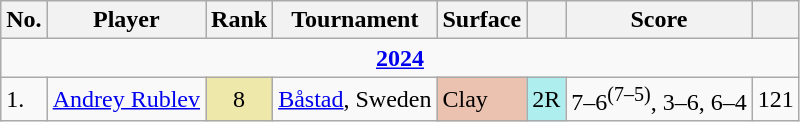<table class="wikitable sortable">
<tr>
<th>No.</th>
<th>Player</th>
<th>Rank</th>
<th>Tournament</th>
<th>Surface</th>
<th class=unsortable></th>
<th>Score</th>
<th></th>
</tr>
<tr>
<td colspan=8 style=text-align:center><strong><a href='#'>2024</a></strong></td>
</tr>
<tr>
<td>1.</td>
<td> <a href='#'>Andrey Rublev</a></td>
<td align=center bgcolor=eee8aa>8</td>
<td><a href='#'>Båstad</a>, Sweden</td>
<td bgcolor=ebc2af>Clay</td>
<td bgcolor=afeeee>2R</td>
<td>7–6<sup>(7–5)</sup>, 3–6, 6–4</td>
<td align=center>121</td>
</tr>
</table>
